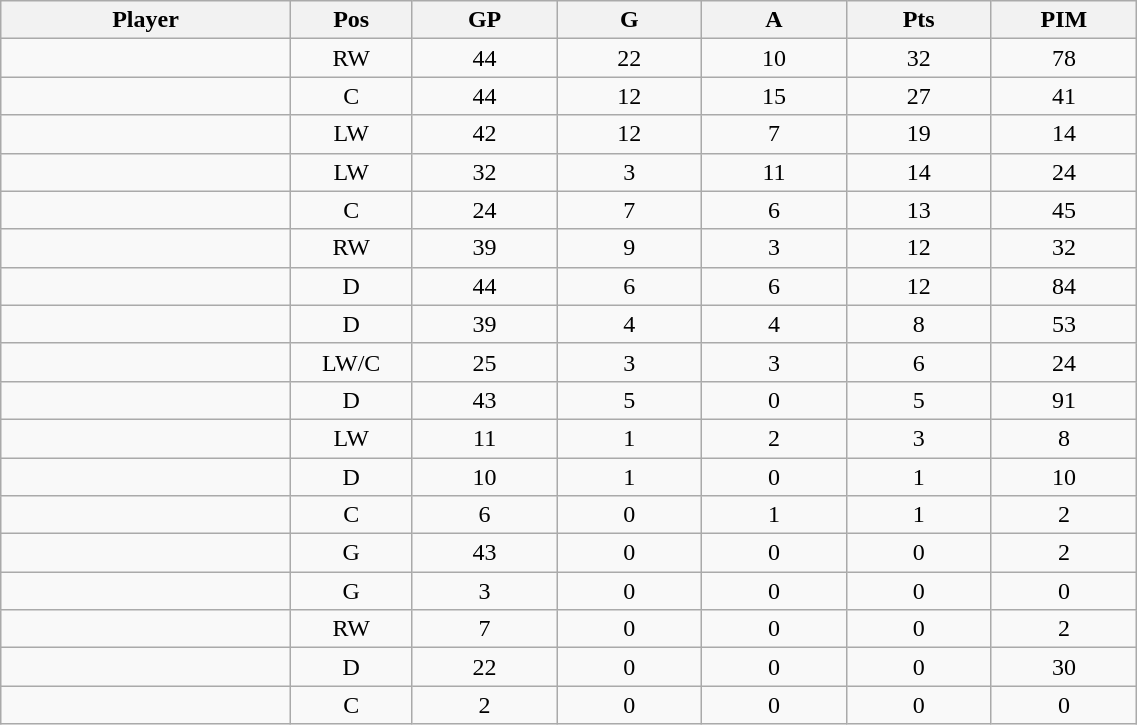<table class="wikitable sortable" width="60%">
<tr ALIGN="center">
<th bgcolor="#DDDDFF" width="10%">Player</th>
<th bgcolor="#DDDDFF" width="3%" title="Position">Pos</th>
<th bgcolor="#DDDDFF" width="5%" title="Games played">GP</th>
<th bgcolor="#DDDDFF" width="5%" title="Goals">G</th>
<th bgcolor="#DDDDFF" width="5%" title="Assists">A</th>
<th bgcolor="#DDDDFF" width="5%" title="Points">Pts</th>
<th bgcolor="#DDDDFF" width="5%" title="Penalties in Minutes">PIM</th>
</tr>
<tr align="center">
<td align="right"></td>
<td>RW</td>
<td>44</td>
<td>22</td>
<td>10</td>
<td>32</td>
<td>78</td>
</tr>
<tr align="center">
<td align="right"></td>
<td>C</td>
<td>44</td>
<td>12</td>
<td>15</td>
<td>27</td>
<td>41</td>
</tr>
<tr align="center">
<td align="right"></td>
<td>LW</td>
<td>42</td>
<td>12</td>
<td>7</td>
<td>19</td>
<td>14</td>
</tr>
<tr align="center">
<td align="right"></td>
<td>LW</td>
<td>32</td>
<td>3</td>
<td>11</td>
<td>14</td>
<td>24</td>
</tr>
<tr align="center">
<td align="right"></td>
<td>C</td>
<td>24</td>
<td>7</td>
<td>6</td>
<td>13</td>
<td>45</td>
</tr>
<tr align="center">
<td align="right"></td>
<td>RW</td>
<td>39</td>
<td>9</td>
<td>3</td>
<td>12</td>
<td>32</td>
</tr>
<tr align="center">
<td align="right"></td>
<td>D</td>
<td>44</td>
<td>6</td>
<td>6</td>
<td>12</td>
<td>84</td>
</tr>
<tr align="center">
<td align="right"></td>
<td>D</td>
<td>39</td>
<td>4</td>
<td>4</td>
<td>8</td>
<td>53</td>
</tr>
<tr align="center">
<td align="right"></td>
<td>LW/C</td>
<td>25</td>
<td>3</td>
<td>3</td>
<td>6</td>
<td>24</td>
</tr>
<tr align="center">
<td align="right"></td>
<td>D</td>
<td>43</td>
<td>5</td>
<td>0</td>
<td>5</td>
<td>91</td>
</tr>
<tr align="center">
<td align="right"></td>
<td>LW</td>
<td>11</td>
<td>1</td>
<td>2</td>
<td>3</td>
<td>8</td>
</tr>
<tr align="center">
<td align="right"></td>
<td>D</td>
<td>10</td>
<td>1</td>
<td>0</td>
<td>1</td>
<td>10</td>
</tr>
<tr align="center">
<td align="right"></td>
<td>C</td>
<td>6</td>
<td>0</td>
<td>1</td>
<td>1</td>
<td>2</td>
</tr>
<tr align="center">
<td align="right"></td>
<td>G</td>
<td>43</td>
<td>0</td>
<td>0</td>
<td>0</td>
<td>2</td>
</tr>
<tr align="center">
<td align="right"></td>
<td>G</td>
<td>3</td>
<td>0</td>
<td>0</td>
<td>0</td>
<td>0</td>
</tr>
<tr align="center">
<td align="right"></td>
<td>RW</td>
<td>7</td>
<td>0</td>
<td>0</td>
<td>0</td>
<td>2</td>
</tr>
<tr align="center">
<td align="right"></td>
<td>D</td>
<td>22</td>
<td>0</td>
<td>0</td>
<td>0</td>
<td>30</td>
</tr>
<tr align="center">
<td align="right"></td>
<td>C</td>
<td>2</td>
<td>0</td>
<td>0</td>
<td>0</td>
<td>0</td>
</tr>
</table>
